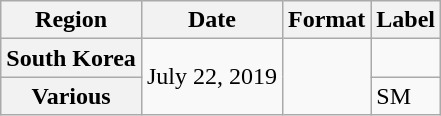<table class="wikitable plainrowheaders">
<tr>
<th>Region</th>
<th>Date</th>
<th>Format</th>
<th>Label</th>
</tr>
<tr>
<th scope="row">South Korea</th>
<td rowspan="2">July 22, 2019</td>
<td rowspan="2"></td>
<td></td>
</tr>
<tr>
<th scope="row">Various</th>
<td>SM</td>
</tr>
</table>
